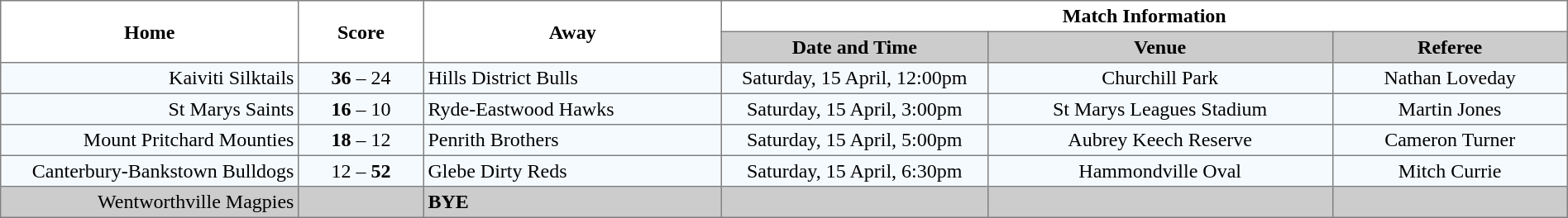<table width="100%" cellspacing="0" cellpadding="3" border="1" style="border-collapse:collapse;  text-align:center;">
<tr>
<th rowspan="2" width="19%">Home</th>
<th rowspan="2" width="8%">Score</th>
<th rowspan="2" width="19%">Away</th>
<th colspan="3">Match Information</th>
</tr>
<tr style="background:#CCCCCC">
<th width="17%">Date and Time</th>
<th width="22%">Venue</th>
<th width="50%">Referee</th>
</tr>
<tr style="text-align:center; background:#f5faff;">
<td align="right">Kaiviti Silktails </td>
<td><strong>36</strong> – 24</td>
<td align="left"> Hills District Bulls</td>
<td>Saturday, 15 April, 12:00pm</td>
<td>Churchill Park</td>
<td>Nathan Loveday</td>
</tr>
<tr style="text-align:center; background:#f5faff;">
<td align="right">St Marys Saints </td>
<td><strong>16</strong> – 10</td>
<td align="left"> Ryde-Eastwood Hawks</td>
<td>Saturday, 15 April, 3:00pm</td>
<td>St Marys Leagues Stadium</td>
<td>Martin Jones</td>
</tr>
<tr style="text-align:center; background:#f5faff;">
<td align="right">Mount Pritchard Mounties </td>
<td><strong>18</strong> – 12</td>
<td align="left"> Penrith Brothers</td>
<td>Saturday, 15 April, 5:00pm</td>
<td>Aubrey Keech Reserve</td>
<td>Cameron Turner</td>
</tr>
<tr style="text-align:center; background:#f5faff;">
<td align="right">Canterbury-Bankstown Bulldogs </td>
<td>12 – <strong>52</strong></td>
<td align="left"> Glebe Dirty Reds</td>
<td>Saturday, 15 April, 6:30pm</td>
<td>Hammondville Oval</td>
<td>Mitch Currie</td>
</tr>
<tr style="text-align:center; background:#CCCCCC;">
<td align="right">Wentworthville Magpies </td>
<td></td>
<td align="left"><strong>BYE</strong></td>
<td></td>
<td></td>
<td></td>
</tr>
</table>
